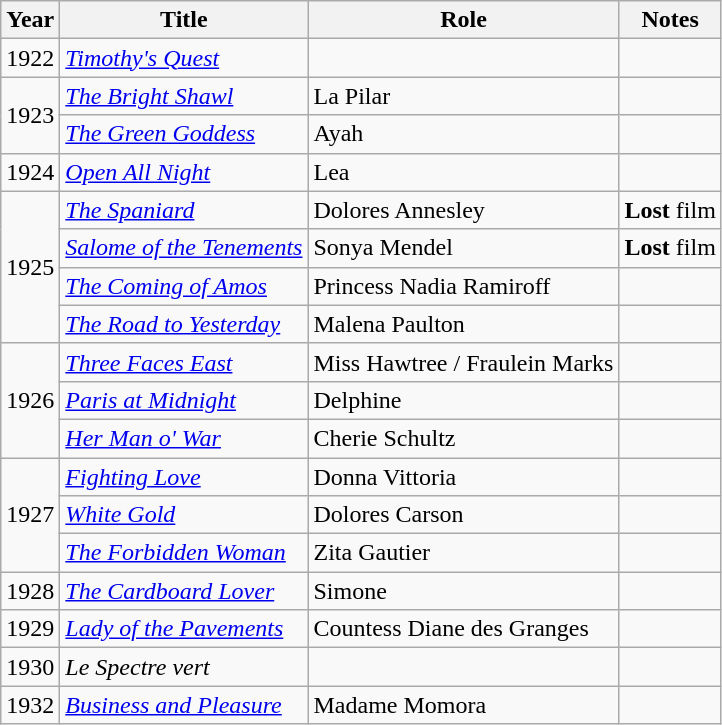<table class="wikitable sortable">
<tr>
<th>Year</th>
<th>Title</th>
<th>Role</th>
<th class="unsortable">Notes</th>
</tr>
<tr>
<td>1922</td>
<td><em><a href='#'>Timothy's Quest</a></em></td>
<td></td>
<td></td>
</tr>
<tr>
<td rowspan=2>1923</td>
<td><em><a href='#'>The Bright Shawl</a></em></td>
<td>La Pilar</td>
<td></td>
</tr>
<tr>
<td><em><a href='#'>The Green Goddess</a></em></td>
<td>Ayah</td>
<td></td>
</tr>
<tr>
<td>1924</td>
<td><em><a href='#'>Open All Night</a></em></td>
<td>Lea</td>
<td></td>
</tr>
<tr>
<td rowspan=4>1925</td>
<td><em><a href='#'>The Spaniard</a></em></td>
<td>Dolores Annesley</td>
<td><strong>Lost</strong> film</td>
</tr>
<tr>
<td><em><a href='#'>Salome of the Tenements</a></em></td>
<td>Sonya Mendel</td>
<td><strong>Lost</strong> film</td>
</tr>
<tr>
<td><em><a href='#'>The Coming of Amos</a></em></td>
<td>Princess Nadia Ramiroff</td>
<td></td>
</tr>
<tr>
<td><em><a href='#'>The Road to Yesterday</a></em></td>
<td>Malena Paulton</td>
<td></td>
</tr>
<tr>
<td rowspan=3>1926</td>
<td><em><a href='#'>Three Faces East</a></em></td>
<td>Miss Hawtree / Fraulein Marks</td>
<td></td>
</tr>
<tr>
<td><em><a href='#'>Paris at Midnight</a></em></td>
<td>Delphine</td>
<td></td>
</tr>
<tr>
<td><em><a href='#'>Her Man o' War</a></em></td>
<td>Cherie Schultz</td>
<td></td>
</tr>
<tr>
<td rowspan=3>1927</td>
<td><em><a href='#'>Fighting Love</a></em></td>
<td>Donna Vittoria</td>
<td></td>
</tr>
<tr>
<td><em><a href='#'>White Gold</a></em></td>
<td>Dolores Carson</td>
<td></td>
</tr>
<tr>
<td><em><a href='#'>The Forbidden Woman</a></em></td>
<td>Zita Gautier</td>
<td></td>
</tr>
<tr>
<td>1928</td>
<td><em><a href='#'>The Cardboard Lover</a></em></td>
<td>Simone</td>
<td></td>
</tr>
<tr>
<td>1929</td>
<td><em><a href='#'>Lady of the Pavements</a></em></td>
<td>Countess Diane des Granges</td>
<td></td>
</tr>
<tr>
<td>1930</td>
<td><em>Le Spectre vert</em></td>
<td></td>
<td></td>
</tr>
<tr>
<td>1932</td>
<td><em><a href='#'>Business and Pleasure</a></em></td>
<td>Madame Momora</td>
<td></td>
</tr>
</table>
